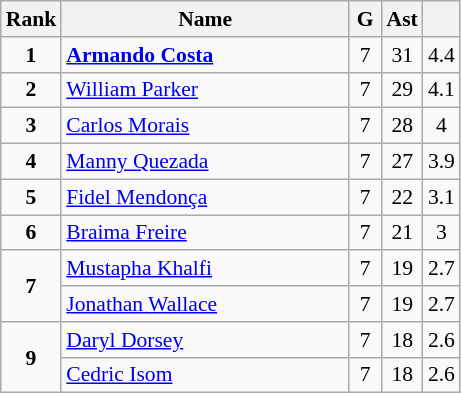<table class="wikitable" style="text-align:center; font-size:90%;">
<tr>
<th width=10px>Rank</th>
<th width=185px>Name</th>
<th width=15px>G</th>
<th width=10px>Ast</th>
<th width=10px></th>
</tr>
<tr>
<td><strong>1</strong></td>
<td align=left> <strong><a href='#'>Armando Costa</a></strong></td>
<td>7</td>
<td>31</td>
<td>4.4</td>
</tr>
<tr>
<td><strong>2</strong></td>
<td align=left> <a href='#'>William Parker</a></td>
<td>7</td>
<td>29</td>
<td>4.1</td>
</tr>
<tr>
<td><strong>3</strong></td>
<td align=left> <a href='#'>Carlos Morais</a></td>
<td>7</td>
<td>28</td>
<td>4</td>
</tr>
<tr>
<td><strong>4</strong></td>
<td align=left> <a href='#'>Manny Quezada</a></td>
<td>7</td>
<td>27</td>
<td>3.9</td>
</tr>
<tr>
<td><strong>5</strong></td>
<td align=left> <a href='#'>Fidel Mendonça</a></td>
<td>7</td>
<td>22</td>
<td>3.1</td>
</tr>
<tr>
<td><strong>6</strong></td>
<td align=left> <a href='#'>Braima Freire</a></td>
<td>7</td>
<td>21</td>
<td>3</td>
</tr>
<tr>
<td rowspan=2><strong>7</strong></td>
<td align=left> <a href='#'>Mustapha Khalfi</a></td>
<td>7</td>
<td>19</td>
<td>2.7</td>
</tr>
<tr>
<td align=left> <a href='#'>Jonathan Wallace</a></td>
<td>7</td>
<td>19</td>
<td>2.7</td>
</tr>
<tr>
<td rowspan=2><strong>9</strong></td>
<td align=left> <a href='#'>Daryl Dorsey</a></td>
<td>7</td>
<td>18</td>
<td>2.6</td>
</tr>
<tr>
<td align=left> <a href='#'>Cedric Isom</a></td>
<td>7</td>
<td>18</td>
<td>2.6</td>
</tr>
</table>
